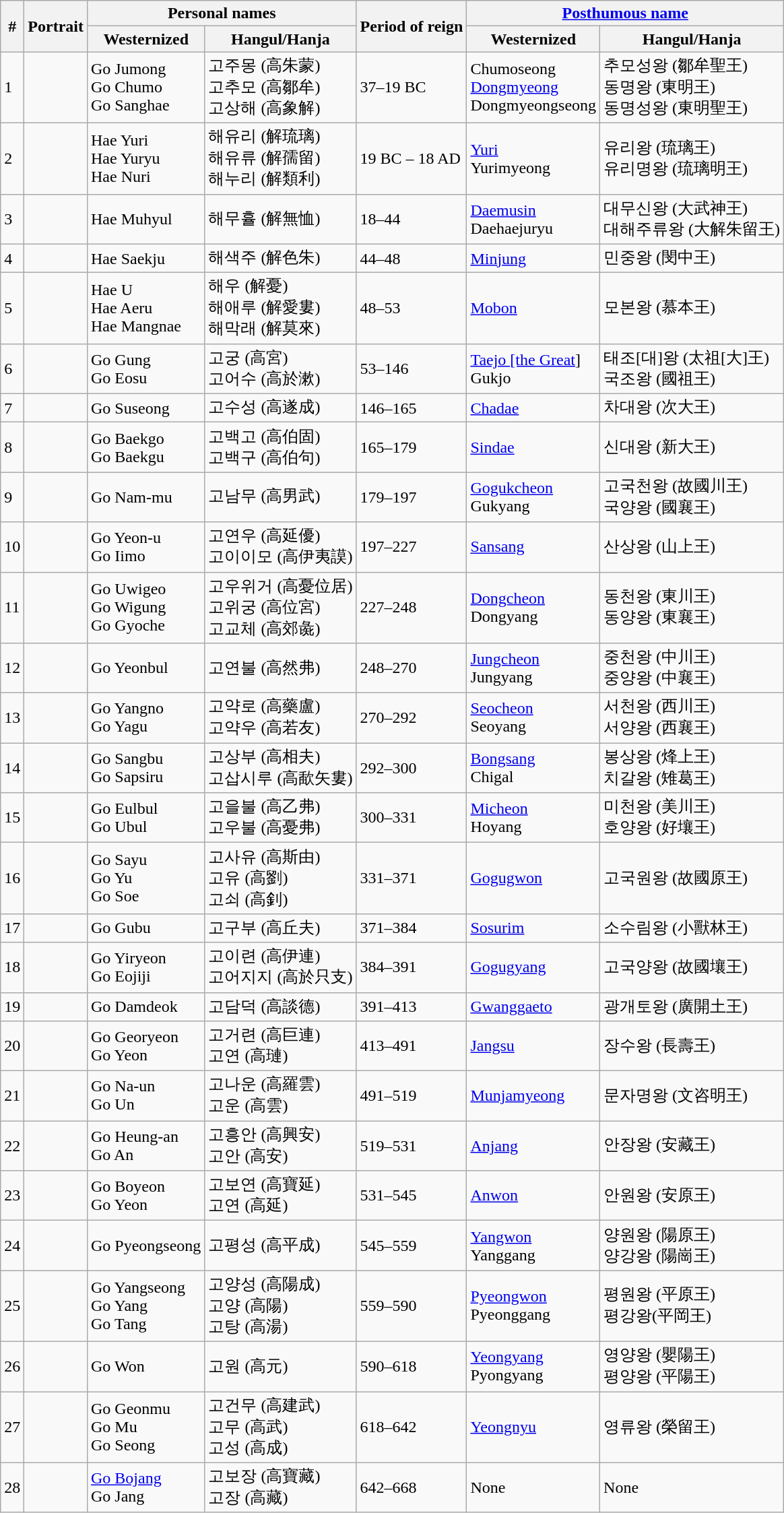<table class="wikitable">
<tr>
<th rowspan="2">#</th>
<th rowspan="2">Portrait</th>
<th colspan="2">Personal names</th>
<th rowspan="2">Period of reign</th>
<th colspan="2"><a href='#'>Posthumous name</a></th>
</tr>
<tr>
<th>Westernized</th>
<th>Hangul/Hanja</th>
<th>Westernized</th>
<th>Hangul/Hanja</th>
</tr>
<tr>
<td>1</td>
<td></td>
<td>Go Jumong <br> Go Chumo <br> Go Sanghae</td>
<td>고주몽 (高朱蒙) <br> 고추모 (高鄒牟) <br> 고상해 (高象解)</td>
<td>37–19 BC</td>
<td>Chumoseong <br> <a href='#'>Dongmyeong</a> <br> Dongmyeongseong</td>
<td>추모성왕 (鄒牟聖王) <br> 동명왕 (東明王) <br> 동명성왕 (東明聖王)</td>
</tr>
<tr>
<td>2</td>
<td></td>
<td>Hae Yuri <br> Hae Yuryu <br> Hae Nuri</td>
<td>해유리 (解琉璃) <br> 해유류 (解孺留) <br> 해누리 (解類利)</td>
<td>19 BC – 18 AD</td>
<td><a href='#'>Yuri</a> <br> Yurimyeong</td>
<td>유리왕 (琉璃王) <br> 유리명왕 (琉璃明王)</td>
</tr>
<tr>
<td>3</td>
<td></td>
<td>Hae Muhyul</td>
<td>해무휼 (解無恤)</td>
<td>18–44</td>
<td><a href='#'>Daemusin</a> <br> Daehaejuryu</td>
<td>대무신왕 (大武神王) <br> 대해주류왕 (大解朱留王)</td>
</tr>
<tr>
<td>4</td>
<td></td>
<td>Hae Saekju</td>
<td>해색주 (解色朱)</td>
<td>44–48</td>
<td><a href='#'>Minjung</a></td>
<td>민중왕 (閔中王)</td>
</tr>
<tr>
<td>5</td>
<td></td>
<td>Hae U <br> Hae Aeru <br> Hae Mangnae</td>
<td>해우 (解憂) <br> 해애루 (解愛婁) <br> 해막래 (解莫來)</td>
<td>48–53</td>
<td><a href='#'>Mobon</a></td>
<td>모본왕 (慕本王)</td>
</tr>
<tr>
<td>6</td>
<td></td>
<td>Go Gung <br> Go Eosu</td>
<td>고궁 (高宮) <br> 고어수 (高於漱)</td>
<td>53–146</td>
<td><a href='#'>Taejo [the Great</a>] <br> Gukjo</td>
<td>태조[대]왕 (太祖[大]王) <br> 국조왕 (國祖王)</td>
</tr>
<tr>
<td>7</td>
<td></td>
<td>Go Suseong</td>
<td>고수성 (高遂成)</td>
<td>146–165</td>
<td><a href='#'>Chadae</a></td>
<td>차대왕 (次大王)</td>
</tr>
<tr>
<td>8</td>
<td></td>
<td>Go Baekgo <br> Go Baekgu</td>
<td>고백고 (高伯固) <br> 고백구 (高伯句)</td>
<td>165–179</td>
<td><a href='#'>Sindae</a></td>
<td>신대왕 (新大王)</td>
</tr>
<tr>
<td>9</td>
<td></td>
<td>Go Nam-mu</td>
<td>고남무 (高男武)</td>
<td>179–197</td>
<td><a href='#'>Gogukcheon</a> <br> Gukyang</td>
<td>고국천왕 (故國川王) <br> 국양왕 (國襄王)</td>
</tr>
<tr>
<td>10</td>
<td></td>
<td>Go Yeon-u <br> Go Iimo</td>
<td>고연우 (高延優) <br> 고이이모 (高伊夷謨)</td>
<td>197–227</td>
<td><a href='#'>Sansang</a></td>
<td>산상왕 (山上王)</td>
</tr>
<tr>
<td>11</td>
<td></td>
<td>Go Uwigeo <br> Go Wigung <br> Go Gyoche</td>
<td>고우위거 (高憂位居) <br> 고위궁 (高位宮) <br> 고교체 (高郊彘)</td>
<td>227–248</td>
<td><a href='#'>Dongcheon</a> <br> Dongyang</td>
<td>동천왕 (東川王) <br> 동양왕 (東襄王)</td>
</tr>
<tr>
<td>12</td>
<td></td>
<td>Go Yeonbul</td>
<td>고연불 (高然弗)</td>
<td>248–270</td>
<td><a href='#'>Jungcheon</a> <br> Jungyang</td>
<td>중천왕 (中川王) <br> 중양왕 (中襄王)</td>
</tr>
<tr>
<td>13</td>
<td></td>
<td>Go Yangno  <br> Go Yagu</td>
<td>고약로 (高藥盧) <br> 고약우 (高若友)</td>
<td>270–292</td>
<td><a href='#'>Seocheon</a> <br> Seoyang</td>
<td>서천왕 (西川王)<br> 서양왕 (西襄王)</td>
</tr>
<tr>
<td>14</td>
<td></td>
<td>Go Sangbu <br> Go Sapsiru</td>
<td>고상부 (高相夫) <br> 고삽시루 (高歃矢婁)</td>
<td>292–300</td>
<td><a href='#'>Bongsang</a> <br> Chigal</td>
<td>봉상왕 (烽上王) <br> 치갈왕 (雉葛王)</td>
</tr>
<tr>
<td>15</td>
<td></td>
<td>Go Eulbul <br> Go Ubul</td>
<td>고을불 (高乙弗) <br> 고우불 (高憂弗)</td>
<td>300–331</td>
<td><a href='#'>Micheon</a> <br> Hoyang</td>
<td>미천왕 (美川王) <br> 호양왕 (好壤王)</td>
</tr>
<tr>
<td>16</td>
<td></td>
<td>Go Sayu <br> Go Yu <br> Go Soe</td>
<td>고사유 (高斯由) <br> 고유 (高劉) <br> 고쇠 (高釗)</td>
<td>331–371</td>
<td><a href='#'>Gogugwon</a></td>
<td>고국원왕 (故國原王)</td>
</tr>
<tr>
<td>17</td>
<td></td>
<td>Go Gubu</td>
<td>고구부 (高丘夫)</td>
<td>371–384</td>
<td><a href='#'>Sosurim</a></td>
<td>소수림왕 (小獸林王)</td>
</tr>
<tr>
<td>18</td>
<td></td>
<td>Go Yiryeon <br> Go Eojiji</td>
<td>고이련 (高伊連) <br> 고어지지 (高於只支)</td>
<td>384–391</td>
<td><a href='#'>Gogugyang</a></td>
<td>고국양왕 (故國壤王)</td>
</tr>
<tr>
<td>19</td>
<td></td>
<td>Go Damdeok</td>
<td>고담덕 (高談德)</td>
<td>391–413</td>
<td><a href='#'>Gwanggaeto</a></td>
<td>광개토왕 (廣開土王)</td>
</tr>
<tr>
<td>20</td>
<td></td>
<td>Go Georyeon <br> Go Yeon</td>
<td>고거련 (高巨連) <br> 고연 (高璉)</td>
<td>413–491</td>
<td><a href='#'>Jangsu</a></td>
<td>장수왕 (長壽王)</td>
</tr>
<tr>
<td>21</td>
<td></td>
<td>Go Na-un <br> Go Un</td>
<td>고나운 (高羅雲) <br> 고운 (高雲)</td>
<td>491–519</td>
<td><a href='#'>Munjamyeong</a></td>
<td>문자명왕 (文咨明王)</td>
</tr>
<tr>
<td>22</td>
<td></td>
<td>Go Heung-an <br> Go An</td>
<td>고흥안 (高興安) <br> 고안 (高安)</td>
<td>519–531</td>
<td><a href='#'>Anjang</a></td>
<td>안장왕 (安藏王)</td>
</tr>
<tr>
<td>23</td>
<td></td>
<td>Go Boyeon <br> Go Yeon</td>
<td>고보연 (高寶延) <br> 고연 (高延)</td>
<td>531–545</td>
<td><a href='#'>Anwon</a></td>
<td>안원왕 (安原王)</td>
</tr>
<tr>
<td>24</td>
<td></td>
<td>Go Pyeongseong</td>
<td>고평성 (高平成)</td>
<td>545–559</td>
<td><a href='#'>Yangwon</a> <br> Yanggang</td>
<td>양원왕 (陽原王) <br> 양강왕 (陽崗王)</td>
</tr>
<tr>
<td>25</td>
<td></td>
<td>Go Yangseong <br> Go Yang <br> Go Tang</td>
<td>고양성 (高陽成) <br> 고양 (高陽) <br> 고탕 (高湯)</td>
<td>559–590</td>
<td><a href='#'>Pyeongwon</a> <br> Pyeonggang</td>
<td>평원왕 (平原王) <br> 평강왕(平岡王)</td>
</tr>
<tr>
<td>26</td>
<td></td>
<td>Go Won</td>
<td>고원 (高元)</td>
<td>590–618</td>
<td><a href='#'>Yeongyang</a> <br> Pyongyang</td>
<td>영양왕 (嬰陽王) <br> 평양왕 (平陽王)</td>
</tr>
<tr>
<td>27</td>
<td></td>
<td>Go Geonmu <br> Go Mu <br> Go Seong</td>
<td>고건무 (高建武) <br> 고무 (高武) <br> 고성 (高成)</td>
<td>618–642</td>
<td><a href='#'>Yeongnyu</a></td>
<td>영류왕 (榮留王)</td>
</tr>
<tr>
<td>28</td>
<td></td>
<td><a href='#'>Go Bojang</a> <br> Go Jang</td>
<td>고보장 (高寶藏) <br> 고장 (高藏)</td>
<td>642–668</td>
<td>None</td>
<td>None</td>
</tr>
</table>
